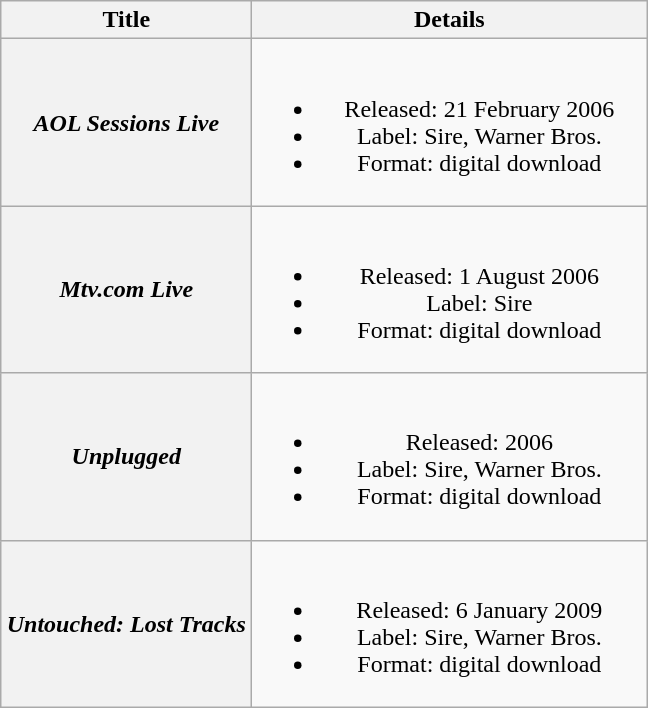<table class="wikitable plainrowheaders" style="text-align:center">
<tr>
<th scope="col" style="width:10em;">Title</th>
<th scope="col" style="width:16em;">Details</th>
</tr>
<tr>
<th scope="row"><em>AOL Sessions Live</em></th>
<td><br><ul><li>Released: 21 February 2006 </li><li>Label: Sire, Warner Bros.</li><li>Format: digital download</li></ul></td>
</tr>
<tr>
<th scope="row"><em>Mtv.com Live</em></th>
<td><br><ul><li>Released: 1 August 2006</li><li>Label: Sire</li><li>Format: digital download</li></ul></td>
</tr>
<tr>
<th scope="row"><em>Unplugged</em></th>
<td><br><ul><li>Released: 2006</li><li>Label: Sire, Warner Bros.</li><li>Format: digital download</li></ul></td>
</tr>
<tr>
<th scope="row"><em>Untouched: Lost Tracks</em></th>
<td><br><ul><li>Released: 6 January 2009</li><li>Label: Sire, Warner Bros.</li><li>Format: digital download</li></ul></td>
</tr>
</table>
